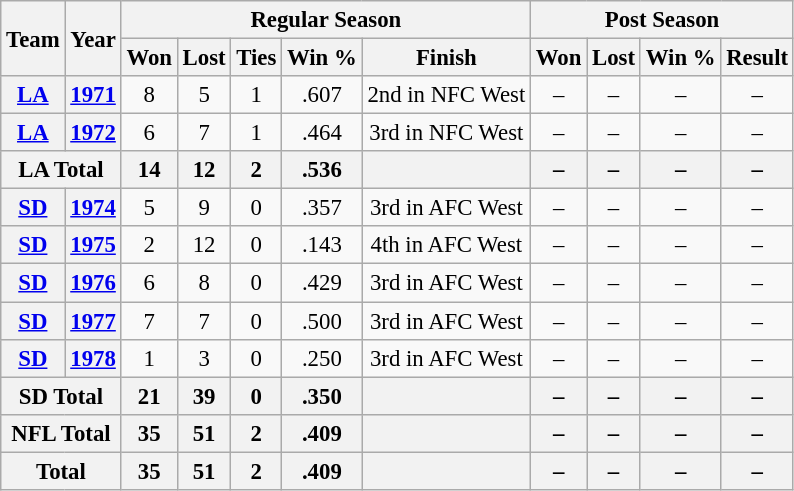<table class="wikitable" style="font-size: 95%; text-align:center;">
<tr>
<th rowspan="2">Team</th>
<th rowspan="2">Year</th>
<th colspan="5">Regular Season</th>
<th colspan="4">Post Season</th>
</tr>
<tr>
<th>Won</th>
<th>Lost</th>
<th>Ties</th>
<th>Win %</th>
<th>Finish</th>
<th>Won</th>
<th>Lost</th>
<th>Win %</th>
<th>Result</th>
</tr>
<tr>
<th><a href='#'>LA</a></th>
<th><a href='#'>1971</a></th>
<td>8</td>
<td>5</td>
<td>1</td>
<td>.607</td>
<td>2nd in NFC West</td>
<td>–</td>
<td>–</td>
<td>–</td>
<td>–</td>
</tr>
<tr>
<th><a href='#'>LA</a></th>
<th><a href='#'>1972</a></th>
<td>6</td>
<td>7</td>
<td>1</td>
<td>.464</td>
<td>3rd in NFC West</td>
<td>–</td>
<td>–</td>
<td>–</td>
<td>–</td>
</tr>
<tr>
<th colspan="2">LA Total</th>
<th>14</th>
<th>12</th>
<th>2</th>
<th>.536</th>
<th></th>
<th>–</th>
<th>–</th>
<th>–</th>
<th>–</th>
</tr>
<tr>
<th><a href='#'>SD</a></th>
<th><a href='#'>1974</a></th>
<td>5</td>
<td>9</td>
<td>0</td>
<td>.357</td>
<td>3rd in AFC West</td>
<td>–</td>
<td>–</td>
<td>–</td>
<td>–</td>
</tr>
<tr>
<th><a href='#'>SD</a></th>
<th><a href='#'>1975</a></th>
<td>2</td>
<td>12</td>
<td>0</td>
<td>.143</td>
<td>4th in AFC West</td>
<td>–</td>
<td>–</td>
<td>–</td>
<td>–</td>
</tr>
<tr>
<th><a href='#'>SD</a></th>
<th><a href='#'>1976</a></th>
<td>6</td>
<td>8</td>
<td>0</td>
<td>.429</td>
<td>3rd in AFC West</td>
<td>–</td>
<td>–</td>
<td>–</td>
<td>–</td>
</tr>
<tr>
<th><a href='#'>SD</a></th>
<th><a href='#'>1977</a></th>
<td>7</td>
<td>7</td>
<td>0</td>
<td>.500</td>
<td>3rd in AFC West</td>
<td>–</td>
<td>–</td>
<td>–</td>
<td>–</td>
</tr>
<tr>
<th><a href='#'>SD</a></th>
<th><a href='#'>1978</a></th>
<td>1</td>
<td>3</td>
<td>0</td>
<td>.250</td>
<td>3rd in AFC West</td>
<td>–</td>
<td>–</td>
<td>–</td>
<td>–</td>
</tr>
<tr>
<th colspan="2">SD Total</th>
<th>21</th>
<th>39</th>
<th>0</th>
<th>.350</th>
<th></th>
<th>–</th>
<th>–</th>
<th>–</th>
<th>–</th>
</tr>
<tr>
<th colspan="2">NFL Total</th>
<th>35</th>
<th>51</th>
<th>2</th>
<th>.409</th>
<th></th>
<th>–</th>
<th>–</th>
<th>–</th>
<th>–</th>
</tr>
<tr>
<th colspan="2">Total</th>
<th>35</th>
<th>51</th>
<th>2</th>
<th>.409</th>
<th></th>
<th>–</th>
<th>–</th>
<th>–</th>
<th>–</th>
</tr>
</table>
